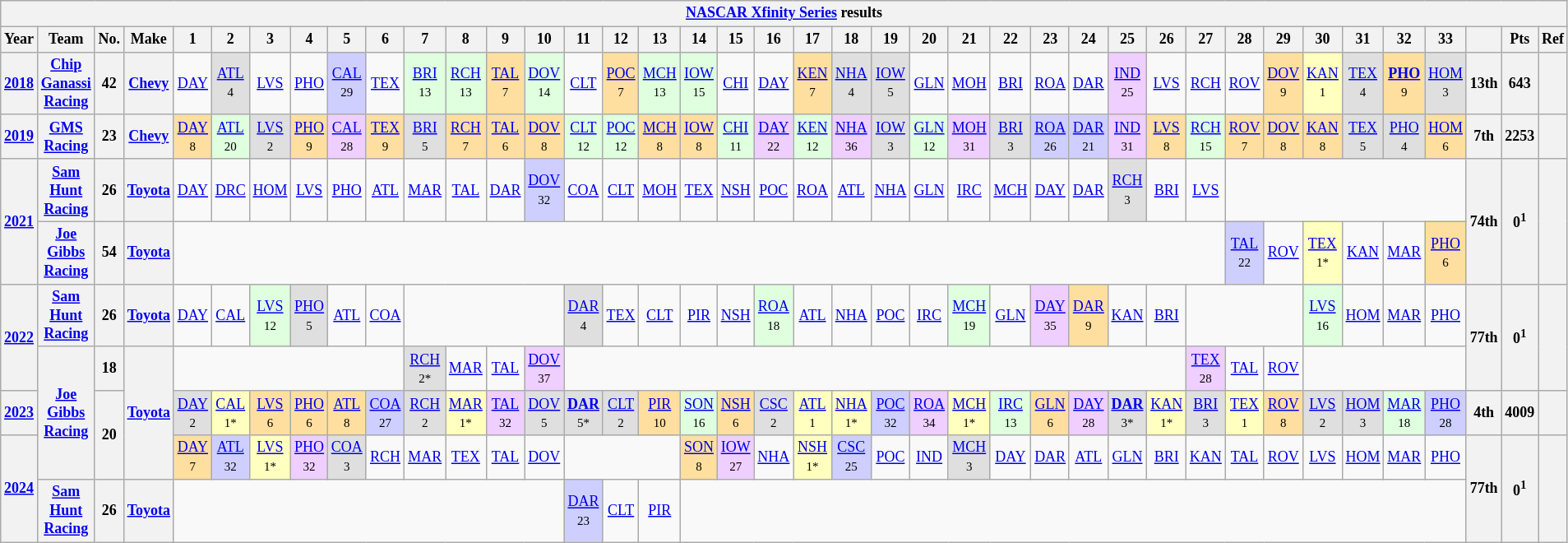<table class="wikitable" style="text-align:center; font-size:75%">
<tr>
<th colspan=42><a href='#'>NASCAR Xfinity Series</a> results</th>
</tr>
<tr>
<th>Year</th>
<th>Team</th>
<th>No.</th>
<th>Make</th>
<th>1</th>
<th>2</th>
<th>3</th>
<th>4</th>
<th>5</th>
<th>6</th>
<th>7</th>
<th>8</th>
<th>9</th>
<th>10</th>
<th>11</th>
<th>12</th>
<th>13</th>
<th>14</th>
<th>15</th>
<th>16</th>
<th>17</th>
<th>18</th>
<th>19</th>
<th>20</th>
<th>21</th>
<th>22</th>
<th>23</th>
<th>24</th>
<th>25</th>
<th>26</th>
<th>27</th>
<th>28</th>
<th>29</th>
<th>30</th>
<th>31</th>
<th>32</th>
<th>33</th>
<th></th>
<th>Pts</th>
<th>Ref</th>
</tr>
<tr>
<th><a href='#'>2018</a></th>
<th><a href='#'>Chip Ganassi Racing</a></th>
<th>42</th>
<th><a href='#'>Chevy</a></th>
<td><a href='#'>DAY</a></td>
<td style="background:#DFDFDF;"><a href='#'>ATL</a><br><small>4</small></td>
<td><a href='#'>LVS</a></td>
<td><a href='#'>PHO</a></td>
<td style="background:#CFCFFF;"><a href='#'>CAL</a><br><small>29</small></td>
<td><a href='#'>TEX</a></td>
<td style="background:#DFFFDF;"><a href='#'>BRI</a><br><small>13</small></td>
<td style="background:#DFFFDF;"><a href='#'>RCH</a><br><small>13</small></td>
<td style="background:#FFDF9F;"><a href='#'>TAL</a><br><small>7</small></td>
<td style="background:#DFFFDF;"><a href='#'>DOV</a><br><small>14</small></td>
<td><a href='#'>CLT</a></td>
<td style="background:#FFDF9F;"><a href='#'>POC</a><br><small>7</small></td>
<td style="background:#DFFFDF;"><a href='#'>MCH</a><br><small>13</small></td>
<td style="background:#DFFFDF;"><a href='#'>IOW</a><br><small>15</small></td>
<td><a href='#'>CHI</a></td>
<td><a href='#'>DAY</a></td>
<td style="background:#FFDF9F;"><a href='#'>KEN</a><br><small>7</small></td>
<td style="background:#DFDFDF;"><a href='#'>NHA</a><br><small>4</small></td>
<td style="background:#DFDFDF;"><a href='#'>IOW</a><br><small>5</small></td>
<td><a href='#'>GLN</a></td>
<td><a href='#'>MOH</a></td>
<td><a href='#'>BRI</a></td>
<td><a href='#'>ROA</a></td>
<td><a href='#'>DAR</a></td>
<td style="background:#EFCFFF;"><a href='#'>IND</a><br><small>25</small></td>
<td><a href='#'>LVS</a></td>
<td><a href='#'>RCH</a></td>
<td><a href='#'>ROV</a></td>
<td style="background:#FFDF9F;"><a href='#'>DOV</a><br><small>9</small></td>
<td style="background:#FFFFBF;"><a href='#'>KAN</a><br><small>1</small></td>
<td style="background:#DFDFDF;"><a href='#'>TEX</a><br><small>4</small></td>
<td style="background:#FFDF9F;"><strong><a href='#'>PHO</a></strong><br><small>9</small></td>
<td style="background:#DFDFDF;"><a href='#'>HOM</a><br><small>3</small></td>
<th>13th</th>
<th>643</th>
<th></th>
</tr>
<tr>
<th><a href='#'>2019</a></th>
<th><a href='#'>GMS Racing</a></th>
<th>23</th>
<th><a href='#'>Chevy</a></th>
<td style="background:#FFDF9F;"><a href='#'>DAY</a><br><small>8</small></td>
<td style="background:#DFFFDF;"><a href='#'>ATL</a><br><small>20</small></td>
<td style="background:#DFDFDF;"><a href='#'>LVS</a><br><small>2</small></td>
<td style="background:#FFDF9F;"><a href='#'>PHO</a><br><small>9</small></td>
<td style="background:#EFCFFF;"><a href='#'>CAL</a><br><small>28</small></td>
<td style="background:#FFDF9F;"><a href='#'>TEX</a><br><small>9</small></td>
<td style="background:#DFDFDF;"><a href='#'>BRI</a><br><small>5</small></td>
<td style="background:#FFDF9F;"><a href='#'>RCH</a><br><small>7</small></td>
<td style="background:#FFDF9F;"><a href='#'>TAL</a><br><small>6</small></td>
<td style="background:#FFDF9F;"><a href='#'>DOV</a><br><small>8</small></td>
<td style="background:#DFFFDF;"><a href='#'>CLT</a><br><small>12</small></td>
<td style="background:#DFFFDF;"><a href='#'>POC</a><br><small>12</small></td>
<td style="background:#FFDF9F;"><a href='#'>MCH</a><br><small>8</small></td>
<td style="background:#FFDF9F;"><a href='#'>IOW</a><br><small>8</small></td>
<td style="background:#DFFFDF;"><a href='#'>CHI</a><br><small>11</small></td>
<td style="background:#EFCFFF;"><a href='#'>DAY</a><br><small>22</small></td>
<td style="background:#DFFFDF;"><a href='#'>KEN</a><br><small>12</small></td>
<td style="background:#EFCFFF;"><a href='#'>NHA</a><br><small>36</small></td>
<td style="background:#DFDFDF;"><a href='#'>IOW</a><br><small>3</small></td>
<td style="background:#DFFFDF;"><a href='#'>GLN</a><br><small>12</small></td>
<td style="background:#EFCFFF;"><a href='#'>MOH</a><br><small>31</small></td>
<td style="background:#DFDFDF;"><a href='#'>BRI</a><br><small>3</small></td>
<td style="background:#CFCFFF;"><a href='#'>ROA</a><br><small>26</small></td>
<td style="background:#CFCFFF;"><a href='#'>DAR</a><br><small>21</small></td>
<td style="background:#EFCFFF;"><a href='#'>IND</a><br><small>31</small></td>
<td style="background:#FFDF9F;"><a href='#'>LVS</a><br><small>8</small></td>
<td style="background:#DFFFDF;"><a href='#'>RCH</a><br><small>15</small></td>
<td style="background:#FFDF9F;"><a href='#'>ROV</a><br><small>7</small></td>
<td style="background:#FFDF9F;"><a href='#'>DOV</a><br><small>8</small></td>
<td style="background:#FFDF9F;"><a href='#'>KAN</a><br><small>8</small></td>
<td style="background:#DFDFDF;"><a href='#'>TEX</a><br><small>5</small></td>
<td style="background:#DFDFDF;"><a href='#'>PHO</a><br><small>4</small></td>
<td style="background:#FFDF9F;"><a href='#'>HOM</a><br><small>6</small></td>
<th>7th</th>
<th>2253</th>
<th></th>
</tr>
<tr>
<th rowspan=2><a href='#'>2021</a></th>
<th><a href='#'>Sam Hunt Racing</a></th>
<th>26</th>
<th><a href='#'>Toyota</a></th>
<td><a href='#'>DAY</a></td>
<td><a href='#'>DRC</a></td>
<td><a href='#'>HOM</a></td>
<td><a href='#'>LVS</a></td>
<td><a href='#'>PHO</a></td>
<td><a href='#'>ATL</a></td>
<td><a href='#'>MAR</a></td>
<td><a href='#'>TAL</a></td>
<td><a href='#'>DAR</a></td>
<td style="background:#CFCFFF;"><a href='#'>DOV</a><br><small>32</small></td>
<td><a href='#'>COA</a></td>
<td><a href='#'>CLT</a></td>
<td><a href='#'>MOH</a></td>
<td><a href='#'>TEX</a></td>
<td><a href='#'>NSH</a></td>
<td><a href='#'>POC</a></td>
<td><a href='#'>ROA</a></td>
<td><a href='#'>ATL</a></td>
<td><a href='#'>NHA</a></td>
<td><a href='#'>GLN</a></td>
<td><a href='#'>IRC</a></td>
<td><a href='#'>MCH</a></td>
<td><a href='#'>DAY</a></td>
<td><a href='#'>DAR</a></td>
<td style="background:#DFDFDF;"><a href='#'>RCH</a><br><small>3</small></td>
<td><a href='#'>BRI</a></td>
<td><a href='#'>LVS</a></td>
<td colspan=6></td>
<th rowspan=2>74th</th>
<th rowspan=2>0<sup>1</sup></th>
<th rowspan=2></th>
</tr>
<tr>
<th><a href='#'>Joe Gibbs Racing</a></th>
<th>54</th>
<th><a href='#'>Toyota</a></th>
<td colspan=27></td>
<td style="background:#CFCFFF;"><a href='#'>TAL</a><br><small>22</small></td>
<td><a href='#'>ROV</a></td>
<td style="background:#FFFFBF"><a href='#'>TEX</a><br><small>1*</small></td>
<td><a href='#'>KAN</a></td>
<td><a href='#'>MAR</a></td>
<td style="background:#FFDF9F;"><a href='#'>PHO</a><br><small>6</small></td>
</tr>
<tr>
<th rowspan=2><a href='#'>2022</a></th>
<th><a href='#'>Sam Hunt Racing</a></th>
<th>26</th>
<th><a href='#'>Toyota</a></th>
<td><a href='#'>DAY</a></td>
<td><a href='#'>CAL</a></td>
<td style="background:#DFFFDF;"><a href='#'>LVS</a><br><small>12</small></td>
<td style="background:#DFDFDF;"><a href='#'>PHO</a><br><small>5</small></td>
<td><a href='#'>ATL</a></td>
<td><a href='#'>COA</a></td>
<td colspan=4></td>
<td style="background:#DFDFDF;"><a href='#'>DAR</a><br><small>4</small></td>
<td><a href='#'>TEX</a></td>
<td><a href='#'>CLT</a></td>
<td><a href='#'>PIR</a></td>
<td><a href='#'>NSH</a></td>
<td style="background:#DFFFDF;"><a href='#'>ROA</a><br><small>18</small></td>
<td><a href='#'>ATL</a></td>
<td><a href='#'>NHA</a></td>
<td><a href='#'>POC</a></td>
<td><a href='#'>IRC</a></td>
<td style="background:#DFFFDF;"><a href='#'>MCH</a><br><small>19</small></td>
<td><a href='#'>GLN</a></td>
<td style="background:#EFCFFF;"><a href='#'>DAY</a><br><small>35</small></td>
<td style="background:#FFDF9F;"><a href='#'>DAR</a><br><small>9</small></td>
<td><a href='#'>KAN</a></td>
<td><a href='#'>BRI</a></td>
<td colspan=3></td>
<td style="background:#DFFFDF;"><a href='#'>LVS</a><br><small>16</small></td>
<td><a href='#'>HOM</a></td>
<td><a href='#'>MAR</a></td>
<td><a href='#'>PHO</a></td>
<th rowspan=2>77th</th>
<th rowspan=2>0<sup>1</sup></th>
<th rowspan=2></th>
</tr>
<tr>
<th rowspan=3><a href='#'>Joe Gibbs Racing</a></th>
<th>18</th>
<th rowspan=3><a href='#'>Toyota</a></th>
<td colspan=6></td>
<td style="background:#DFDFDF;"><a href='#'>RCH</a><br><small>2*</small></td>
<td><a href='#'>MAR</a></td>
<td><a href='#'>TAL</a></td>
<td style="background:#EFCFFF;"><a href='#'>DOV</a><br><small>37</small></td>
<td colspan=16></td>
<td style="background:#EFCFFF;"><a href='#'>TEX</a><br><small>28</small></td>
<td><a href='#'>TAL</a></td>
<td><a href='#'>ROV</a></td>
<td colspan=4></td>
</tr>
<tr>
<th><a href='#'>2023</a></th>
<th rowspan=2>20</th>
<td style="background:#DFDFDF;"><a href='#'>DAY</a><br><small>2</small></td>
<td style="background:#FFFFBF;"><a href='#'>CAL</a><br><small>1*</small></td>
<td style="background:#FFDF9F;"><a href='#'>LVS</a><br><small>6</small></td>
<td style="background:#FFDF9F;"><a href='#'>PHO</a><br><small>6</small></td>
<td style="background:#FFDF9F;"><a href='#'>ATL</a><br><small>8</small></td>
<td style="background:#CFCFFF;"><a href='#'>COA</a><br><small>27</small></td>
<td style="background:#DFDFDF;"><a href='#'>RCH</a><br><small>2</small></td>
<td style="background:#FFFFBF;"><a href='#'>MAR</a><br><small>1*</small></td>
<td style="background:#EFCFFF;"><a href='#'>TAL</a><br><small>32</small></td>
<td style="background:#DFDFDF;"><a href='#'>DOV</a><br><small>5</small></td>
<td style="background:#DFDFDF;"><strong><a href='#'>DAR</a></strong><br><small>5*</small></td>
<td style="background:#DFDFDF;"><a href='#'>CLT</a><br><small>2</small></td>
<td style="background:#FFDF9F;"><a href='#'>PIR</a><br><small>10</small></td>
<td style="background:#DFFFDF;"><a href='#'>SON</a><br><small>16</small></td>
<td style="background:#FFDF9F;"><a href='#'>NSH</a><br><small>6</small></td>
<td style="background:#DFDFDF;"><a href='#'>CSC</a><br><small>2</small></td>
<td style="background:#FFFFBF;"><a href='#'>ATL</a><br><small>1</small></td>
<td style="background:#FFFFBF;"><a href='#'>NHA</a><br><small>1*</small></td>
<td style="background:#CFCFFF;"><a href='#'>POC</a><br><small>32</small></td>
<td style="background:#EFCFFF;"><a href='#'>ROA</a><br><small>34</small></td>
<td style="background:#FFFFBF;"><a href='#'>MCH</a><br><small>1*</small></td>
<td style="background:#DFFFDF;"><a href='#'>IRC</a><br><small>13</small></td>
<td style="background:#FFDF9F;"><a href='#'>GLN</a><br><small>6</small></td>
<td style="background:#EFCFFF;"><a href='#'>DAY</a><br><small>28</small></td>
<td style="background:#DFDFDF;"><strong><a href='#'>DAR</a></strong><br><small>3*</small></td>
<td style="background:#FFFFBF;"><a href='#'>KAN</a><br><small>1*</small></td>
<td style="background:#DFDFDF;"><a href='#'>BRI</a><br><small>3</small></td>
<td style="background:#FFFFBF;"><a href='#'>TEX</a><br><small>1</small></td>
<td style="background:#FFDF9F;"><a href='#'>ROV</a><br><small>8</small></td>
<td style="background:#DFDFDF;"><a href='#'>LVS</a><br><small>2</small></td>
<td style="background:#DFDFDF;"><a href='#'>HOM</a><br><small>3</small></td>
<td style="background:#DFFFDF;"><a href='#'>MAR</a><br><small>18</small></td>
<td style="background:#CFCFFF;"><a href='#'>PHO</a><br><small>28</small></td>
<th>4th</th>
<th>4009</th>
<th></th>
</tr>
<tr>
<th rowspan=2><a href='#'>2024</a></th>
<td style="background:#FFDF9F;"><a href='#'>DAY</a><br><small>7</small></td>
<td style="background:#CFCFFF;"><a href='#'>ATL</a><br><small>32</small></td>
<td style="background:#FFFFBF;"><a href='#'>LVS</a><br><small>1*</small></td>
<td style="background:#EFCFFF;"><a href='#'>PHO</a><br><small>32</small></td>
<td style="background:#DFDFDF;"><a href='#'>COA</a><br><small>3</small></td>
<td><a href='#'>RCH</a></td>
<td><a href='#'>MAR</a></td>
<td><a href='#'>TEX</a></td>
<td><a href='#'>TAL</a></td>
<td><a href='#'>DOV</a></td>
<td colspan=3></td>
<td style="background:#FFDF9F;"><a href='#'>SON</a><br><small>8</small></td>
<td style="background:#EFCFFF;"><a href='#'>IOW</a><br><small>27</small></td>
<td><a href='#'>NHA</a></td>
<td style="background:#FFFFBF;"><a href='#'>NSH</a><br><small>1*</small></td>
<td style="background:#CFCFFF;"><a href='#'>CSC</a><br><small>25</small></td>
<td><a href='#'>POC</a></td>
<td><a href='#'>IND</a></td>
<td style="background:#DFDFDF;"><a href='#'>MCH</a><br><small>3</small></td>
<td><a href='#'>DAY</a></td>
<td><a href='#'>DAR</a></td>
<td><a href='#'>ATL</a></td>
<td><a href='#'>GLN</a></td>
<td><a href='#'>BRI</a></td>
<td><a href='#'>KAN</a></td>
<td><a href='#'>TAL</a></td>
<td><a href='#'>ROV</a></td>
<td><a href='#'>LVS</a></td>
<td><a href='#'>HOM</a></td>
<td><a href='#'>MAR</a></td>
<td><a href='#'>PHO</a></td>
<th rowspan=2>77th</th>
<th rowspan=2>0<sup>1</sup></th>
<th rowspan=2></th>
</tr>
<tr>
<th><a href='#'>Sam Hunt Racing</a></th>
<th>26</th>
<th><a href='#'>Toyota</a></th>
<td colspan=10></td>
<td style="background:#CFCFFF;"><a href='#'>DAR</a><br><small>23</small></td>
<td><a href='#'>CLT</a></td>
<td><a href='#'>PIR</a></td>
<td colspan=20></td>
</tr>
</table>
